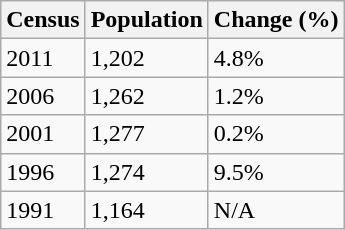<table class="wikitable">
<tr>
<th>Census</th>
<th>Population</th>
<th>Change (%)</th>
</tr>
<tr>
<td>2011</td>
<td>1,202</td>
<td> 4.8%</td>
</tr>
<tr>
<td>2006</td>
<td>1,262</td>
<td> 1.2%</td>
</tr>
<tr>
<td>2001</td>
<td>1,277</td>
<td> 0.2%</td>
</tr>
<tr>
<td>1996</td>
<td>1,274</td>
<td> 9.5%</td>
</tr>
<tr>
<td>1991</td>
<td>1,164</td>
<td>N/A</td>
</tr>
</table>
